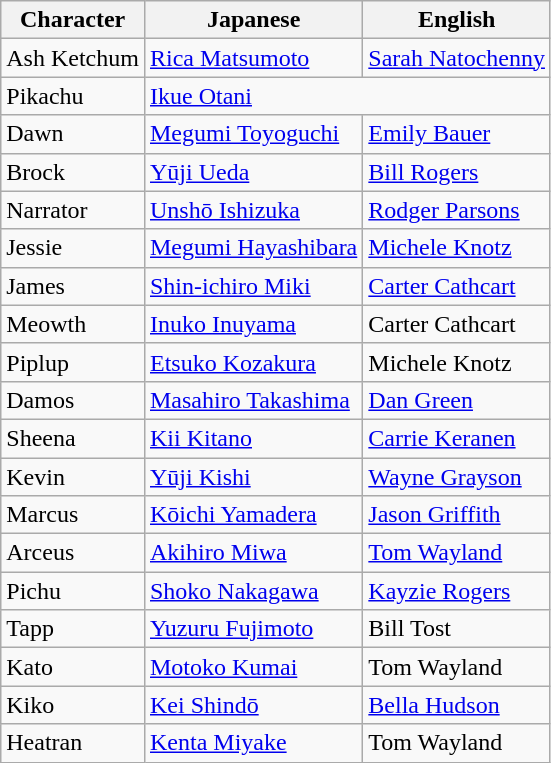<table class="wikitable">
<tr>
<th>Character</th>
<th>Japanese</th>
<th>English</th>
</tr>
<tr>
<td>Ash Ketchum</td>
<td><a href='#'>Rica Matsumoto</a></td>
<td><a href='#'>Sarah Natochenny</a></td>
</tr>
<tr>
<td>Pikachu</td>
<td colspan="2"><div><a href='#'>Ikue Otani</a></div></td>
</tr>
<tr>
<td>Dawn</td>
<td><a href='#'>Megumi Toyoguchi</a></td>
<td><a href='#'>Emily Bauer</a></td>
</tr>
<tr>
<td>Brock</td>
<td><a href='#'>Yūji Ueda</a></td>
<td><a href='#'>Bill Rogers</a></td>
</tr>
<tr>
<td>Narrator</td>
<td><a href='#'>Unshō Ishizuka</a></td>
<td><a href='#'>Rodger Parsons</a></td>
</tr>
<tr>
<td>Jessie</td>
<td><a href='#'>Megumi Hayashibara</a></td>
<td><a href='#'>Michele Knotz</a></td>
</tr>
<tr>
<td>James</td>
<td><a href='#'>Shin-ichiro Miki</a></td>
<td><a href='#'>Carter Cathcart</a></td>
</tr>
<tr>
<td>Meowth</td>
<td><a href='#'>Inuko Inuyama</a></td>
<td>Carter Cathcart</td>
</tr>
<tr>
<td>Piplup</td>
<td><a href='#'>Etsuko Kozakura</a></td>
<td>Michele Knotz</td>
</tr>
<tr>
<td>Damos</td>
<td><a href='#'>Masahiro Takashima</a></td>
<td><a href='#'>Dan Green</a></td>
</tr>
<tr>
<td>Sheena</td>
<td><a href='#'>Kii Kitano</a></td>
<td><a href='#'>Carrie Keranen</a></td>
</tr>
<tr>
<td>Kevin</td>
<td><a href='#'>Yūji Kishi</a></td>
<td><a href='#'>Wayne Grayson</a></td>
</tr>
<tr>
<td>Marcus</td>
<td><a href='#'>Kōichi Yamadera</a></td>
<td><a href='#'>Jason Griffith</a></td>
</tr>
<tr>
<td>Arceus</td>
<td><a href='#'>Akihiro Miwa</a></td>
<td><a href='#'>Tom Wayland</a></td>
</tr>
<tr>
<td>Pichu</td>
<td><a href='#'>Shoko Nakagawa</a></td>
<td><a href='#'>Kayzie Rogers</a></td>
</tr>
<tr>
<td>Tapp</td>
<td><a href='#'>Yuzuru Fujimoto</a></td>
<td>Bill Tost</td>
</tr>
<tr>
<td>Kato</td>
<td><a href='#'>Motoko Kumai</a></td>
<td>Tom Wayland</td>
</tr>
<tr>
<td>Kiko</td>
<td><a href='#'>Kei Shindō</a></td>
<td><a href='#'>Bella Hudson</a></td>
</tr>
<tr>
<td>Heatran</td>
<td><a href='#'>Kenta Miyake</a></td>
<td>Tom Wayland</td>
</tr>
</table>
